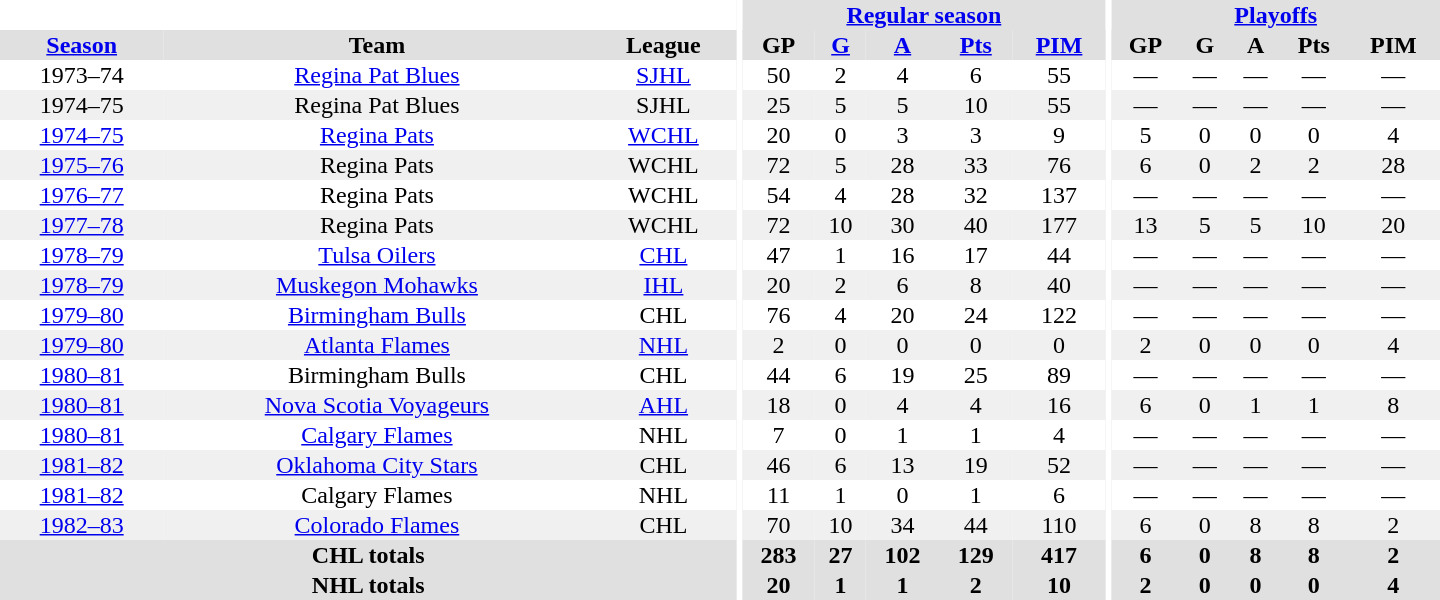<table border="0" cellpadding="1" cellspacing="0" style="text-align:center; width:60em">
<tr bgcolor="#e0e0e0">
<th colspan="3" bgcolor="#ffffff"></th>
<th rowspan="100" bgcolor="#ffffff"></th>
<th colspan="5"><a href='#'>Regular season</a></th>
<th rowspan="100" bgcolor="#ffffff"></th>
<th colspan="5"><a href='#'>Playoffs</a></th>
</tr>
<tr bgcolor="#e0e0e0">
<th><a href='#'>Season</a></th>
<th>Team</th>
<th>League</th>
<th>GP</th>
<th><a href='#'>G</a></th>
<th><a href='#'>A</a></th>
<th><a href='#'>Pts</a></th>
<th><a href='#'>PIM</a></th>
<th>GP</th>
<th>G</th>
<th>A</th>
<th>Pts</th>
<th>PIM</th>
</tr>
<tr>
<td>1973–74</td>
<td><a href='#'>Regina Pat Blues</a></td>
<td><a href='#'>SJHL</a></td>
<td>50</td>
<td>2</td>
<td>4</td>
<td>6</td>
<td>55</td>
<td>—</td>
<td>—</td>
<td>—</td>
<td>—</td>
<td>—</td>
</tr>
<tr bgcolor="#f0f0f0">
<td>1974–75</td>
<td>Regina Pat Blues</td>
<td>SJHL</td>
<td>25</td>
<td>5</td>
<td>5</td>
<td>10</td>
<td>55</td>
<td>—</td>
<td>—</td>
<td>—</td>
<td>—</td>
<td>—</td>
</tr>
<tr>
<td><a href='#'>1974–75</a></td>
<td><a href='#'>Regina Pats</a></td>
<td><a href='#'>WCHL</a></td>
<td>20</td>
<td>0</td>
<td>3</td>
<td>3</td>
<td>9</td>
<td>5</td>
<td>0</td>
<td>0</td>
<td>0</td>
<td>4</td>
</tr>
<tr bgcolor="#f0f0f0">
<td><a href='#'>1975–76</a></td>
<td>Regina Pats</td>
<td>WCHL</td>
<td>72</td>
<td>5</td>
<td>28</td>
<td>33</td>
<td>76</td>
<td>6</td>
<td>0</td>
<td>2</td>
<td>2</td>
<td>28</td>
</tr>
<tr>
<td><a href='#'>1976–77</a></td>
<td>Regina Pats</td>
<td>WCHL</td>
<td>54</td>
<td>4</td>
<td>28</td>
<td>32</td>
<td>137</td>
<td>—</td>
<td>—</td>
<td>—</td>
<td>—</td>
<td>—</td>
</tr>
<tr bgcolor="#f0f0f0">
<td><a href='#'>1977–78</a></td>
<td>Regina Pats</td>
<td>WCHL</td>
<td>72</td>
<td>10</td>
<td>30</td>
<td>40</td>
<td>177</td>
<td>13</td>
<td>5</td>
<td>5</td>
<td>10</td>
<td>20</td>
</tr>
<tr>
<td><a href='#'>1978–79</a></td>
<td><a href='#'>Tulsa Oilers</a></td>
<td><a href='#'>CHL</a></td>
<td>47</td>
<td>1</td>
<td>16</td>
<td>17</td>
<td>44</td>
<td>—</td>
<td>—</td>
<td>—</td>
<td>—</td>
<td>—</td>
</tr>
<tr bgcolor="#f0f0f0">
<td><a href='#'>1978–79</a></td>
<td><a href='#'>Muskegon Mohawks</a></td>
<td><a href='#'>IHL</a></td>
<td>20</td>
<td>2</td>
<td>6</td>
<td>8</td>
<td>40</td>
<td>—</td>
<td>—</td>
<td>—</td>
<td>—</td>
<td>—</td>
</tr>
<tr>
<td><a href='#'>1979–80</a></td>
<td><a href='#'>Birmingham Bulls</a></td>
<td>CHL</td>
<td>76</td>
<td>4</td>
<td>20</td>
<td>24</td>
<td>122</td>
<td>—</td>
<td>—</td>
<td>—</td>
<td>—</td>
<td>—</td>
</tr>
<tr bgcolor="#f0f0f0">
<td><a href='#'>1979–80</a></td>
<td><a href='#'>Atlanta Flames</a></td>
<td><a href='#'>NHL</a></td>
<td>2</td>
<td>0</td>
<td>0</td>
<td>0</td>
<td>0</td>
<td>2</td>
<td>0</td>
<td>0</td>
<td>0</td>
<td>4</td>
</tr>
<tr>
<td><a href='#'>1980–81</a></td>
<td>Birmingham Bulls</td>
<td>CHL</td>
<td>44</td>
<td>6</td>
<td>19</td>
<td>25</td>
<td>89</td>
<td>—</td>
<td>—</td>
<td>—</td>
<td>—</td>
<td>—</td>
</tr>
<tr bgcolor="#f0f0f0">
<td><a href='#'>1980–81</a></td>
<td><a href='#'>Nova Scotia Voyageurs</a></td>
<td><a href='#'>AHL</a></td>
<td>18</td>
<td>0</td>
<td>4</td>
<td>4</td>
<td>16</td>
<td>6</td>
<td>0</td>
<td>1</td>
<td>1</td>
<td>8</td>
</tr>
<tr>
<td><a href='#'>1980–81</a></td>
<td><a href='#'>Calgary Flames</a></td>
<td>NHL</td>
<td>7</td>
<td>0</td>
<td>1</td>
<td>1</td>
<td>4</td>
<td>—</td>
<td>—</td>
<td>—</td>
<td>—</td>
<td>—</td>
</tr>
<tr bgcolor="#f0f0f0">
<td><a href='#'>1981–82</a></td>
<td><a href='#'>Oklahoma City Stars</a></td>
<td>CHL</td>
<td>46</td>
<td>6</td>
<td>13</td>
<td>19</td>
<td>52</td>
<td>—</td>
<td>—</td>
<td>—</td>
<td>—</td>
<td>—</td>
</tr>
<tr>
<td><a href='#'>1981–82</a></td>
<td>Calgary Flames</td>
<td>NHL</td>
<td>11</td>
<td>1</td>
<td>0</td>
<td>1</td>
<td>6</td>
<td>—</td>
<td>—</td>
<td>—</td>
<td>—</td>
<td>—</td>
</tr>
<tr bgcolor="#f0f0f0">
<td><a href='#'>1982–83</a></td>
<td><a href='#'>Colorado Flames</a></td>
<td>CHL</td>
<td>70</td>
<td>10</td>
<td>34</td>
<td>44</td>
<td>110</td>
<td>6</td>
<td>0</td>
<td>8</td>
<td>8</td>
<td>2</td>
</tr>
<tr bgcolor="#e0e0e0">
<th colspan="3">CHL totals</th>
<th>283</th>
<th>27</th>
<th>102</th>
<th>129</th>
<th>417</th>
<th>6</th>
<th>0</th>
<th>8</th>
<th>8</th>
<th>2</th>
</tr>
<tr bgcolor="#e0e0e0">
<th colspan="3">NHL totals</th>
<th>20</th>
<th>1</th>
<th>1</th>
<th>2</th>
<th>10</th>
<th>2</th>
<th>0</th>
<th>0</th>
<th>0</th>
<th>4</th>
</tr>
</table>
